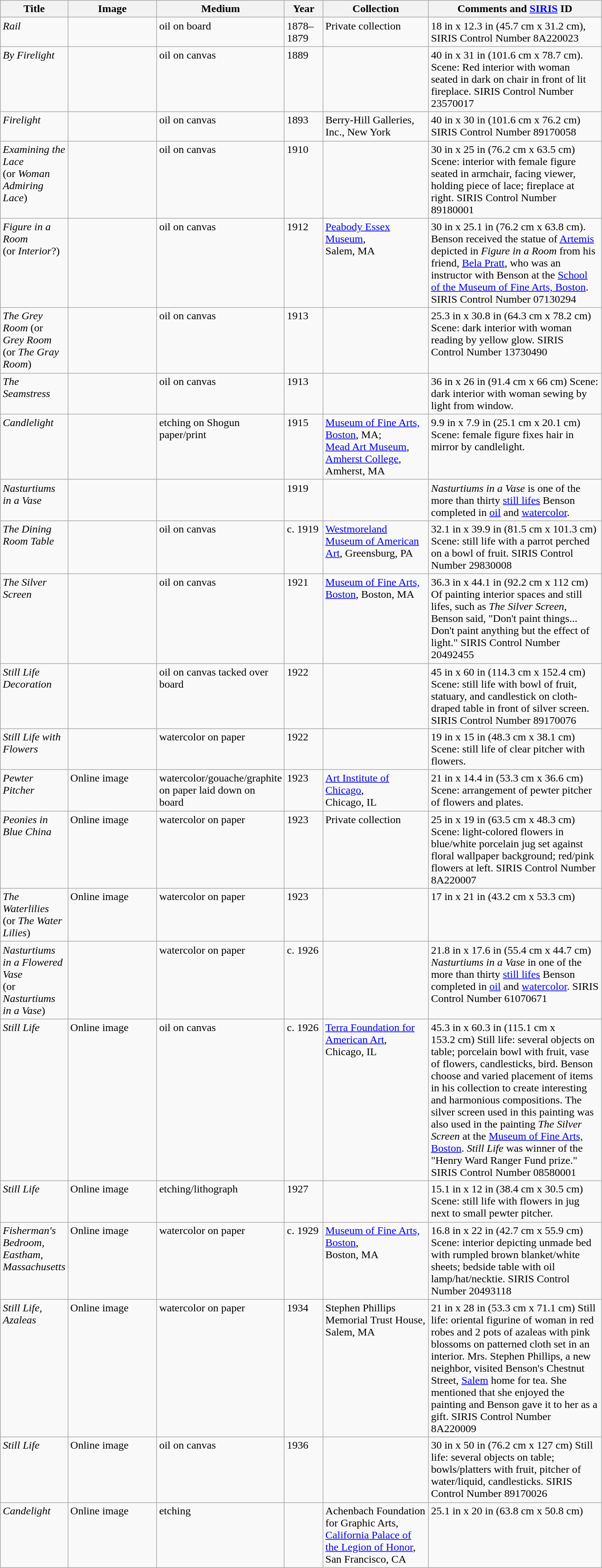<table class="wikitable sortable">
<tr>
<th scope="col" width="80">Title</th>
<th scope="col" width="125" class="unsortable">Image</th>
<th scope="col" width="50">Medium</th>
<th scope="col" width="50">Year</th>
<th scope="col" width="150">Collection</th>
<th scope="col" width="250">Comments and <a href='#'>SIRIS</a> ID</th>
</tr>
<tr valign="top">
<td><em>Rail</em></td>
<td></td>
<td>oil on board</td>
<td>1878–1879</td>
<td>Private collection</td>
<td>18 in x 12.3 in (45.7 cm x 31.2 cm), SIRIS Control Number 8A220023</td>
</tr>
<tr valign="top">
<td><em>By Firelight</em></td>
<td></td>
<td>oil on canvas</td>
<td>1889</td>
<td></td>
<td>40 in x 31 in (101.6 cm x 78.7 cm). Scene: Red interior with woman seated in dark on chair in front of lit fireplace. SIRIS Control Number 23570017</td>
</tr>
<tr valign="top">
<td><em>Firelight</em></td>
<td></td>
<td>oil on canvas</td>
<td>1893</td>
<td>Berry-Hill Galleries, Inc., New York</td>
<td>40 in x 30 in (101.6 cm x 76.2 cm) SIRIS Control Number 89170058</td>
</tr>
<tr valign="top">
<td><em>Examining the Lace</em><br>(or <em>Woman Admiring Lace</em>)</td>
<td></td>
<td>oil on canvas</td>
<td>1910</td>
<td></td>
<td>30 in x 25 in (76.2 cm x 63.5 cm) Scene: interior with female figure seated in armchair, facing viewer, holding piece of lace; fireplace at right. SIRIS Control Number 89180001</td>
</tr>
<tr valign="top">
<td><em>Figure in a Room</em><br>(or <em>Interior</em>?)</td>
<td></td>
<td>oil on canvas</td>
<td>1912</td>
<td><a href='#'>Peabody Essex Museum</a>,<br>Salem, MA</td>
<td>30 in x 25.1 in (76.2 cm x 63.8 cm). Benson received the statue of <a href='#'>Artemis</a> depicted in <em>Figure in a Room</em> from his friend, <a href='#'>Bela Pratt</a>, who was an instructor with Benson at the <a href='#'>School of the Museum of Fine Arts, Boston</a>. SIRIS Control Number 07130294</td>
</tr>
<tr valign="top">
<td><em>The Grey Room</em> (or <em>Grey Room</em><br>(or <em>The Gray Room</em>)</td>
<td></td>
<td>oil on canvas</td>
<td>1913</td>
<td></td>
<td>25.3 in x 30.8 in (64.3 cm x 78.2 cm) Scene: dark interior with woman reading by yellow glow. SIRIS Control Number 13730490</td>
</tr>
<tr valign="top">
<td><em>The Seamstress</em></td>
<td></td>
<td>oil on canvas</td>
<td>1913</td>
<td></td>
<td>36 in x 26 in (91.4 cm x 66 cm) Scene: dark interior with woman sewing by light from window.</td>
</tr>
<tr valign="top">
<td><em>Candlelight</em></td>
<td></td>
<td>etching on Shogun paper/print</td>
<td>1915</td>
<td><a href='#'>Museum of Fine Arts, Boston</a>, MA;<br><a href='#'>Mead Art Museum</a>, <a href='#'>Amherst College</a>,<br>Amherst, MA</td>
<td>9.9 in x 7.9 in (25.1 cm x 20.1 cm) Scene: female figure fixes hair in mirror by candlelight.</td>
</tr>
<tr valign="top">
<td><em>Nasturtiums in a Vase</em></td>
<td></td>
<td></td>
<td>1919</td>
<td></td>
<td><em>Nasturtiums in a Vase</em> is one of the more than thirty <a href='#'>still lifes</a> Benson completed in <a href='#'>oil</a> and <a href='#'>watercolor</a>.</td>
</tr>
<tr valign="top">
<td><em>The Dining Room Table</em></td>
<td></td>
<td>oil on canvas</td>
<td>c. 1919</td>
<td><a href='#'>Westmoreland Museum of American Art</a>, Greensburg, PA</td>
<td>32.1 in x 39.9 in (81.5 cm x 101.3 cm) Scene: still life with a parrot perched on a bowl of fruit. SIRIS Control Number 29830008</td>
</tr>
<tr valign="top">
<td><em>The Silver Screen</em></td>
<td></td>
<td>oil on canvas</td>
<td>1921</td>
<td><a href='#'>Museum of Fine Arts, Boston</a>, Boston, MA</td>
<td>36.3 in x 44.1 in (92.2 cm x 112 cm) Of painting interior spaces and still lifes, such as <em>The Silver Screen</em>, Benson said, "Don't paint things... Don't paint anything but the effect of light." SIRIS Control Number 20492455</td>
</tr>
<tr valign="top">
<td><em>Still Life Decoration</em></td>
<td></td>
<td>oil on canvas tacked over board</td>
<td>1922</td>
<td></td>
<td>45 in x 60 in (114.3 cm x 152.4 cm)  Scene: still life with bowl of fruit, statuary, and candlestick on cloth-draped table in front of silver screen. SIRIS Control Number 89170076</td>
</tr>
<tr valign="top">
<td><em>Still Life with Flowers</em></td>
<td></td>
<td>watercolor on paper</td>
<td>1922</td>
<td></td>
<td>19 in x 15 in (48.3 cm x 38.1 cm) Scene: still life of clear pitcher with flowers.</td>
</tr>
<tr valign="top">
<td><em>Pewter Pitcher</em></td>
<td>Online image</td>
<td>watercolor/gouache/graphite on paper laid down on board</td>
<td>1923</td>
<td><a href='#'>Art Institute of Chicago</a>,<br>Chicago, IL</td>
<td>21 in x 14.4 in (53.3 cm x 36.6 cm) Scene: arrangement of pewter pitcher of flowers and plates.</td>
</tr>
<tr valign="top">
<td><em>Peonies in Blue China</em></td>
<td>Online image</td>
<td>watercolor on paper</td>
<td>1923</td>
<td>Private collection</td>
<td>25 in x 19 in (63.5 cm x 48.3 cm) Scene: light-colored flowers in blue/white porcelain jug set against floral wallpaper background; red/pink flowers at left. SIRIS Control Number 8A220007</td>
</tr>
<tr valign="top">
<td><em>The Waterlilies</em><br>(or <em>The Water Lilies</em>)</td>
<td>Online image</td>
<td>watercolor on paper</td>
<td>1923</td>
<td></td>
<td>17 in x 21 in (43.2 cm x 53.3 cm)</td>
</tr>
<tr valign="top">
<td><em>Nasturtiums in a Flowered Vase</em><br>(or <em>Nasturtiums in a Vase</em>)</td>
<td></td>
<td>watercolor on paper</td>
<td>c. 1926</td>
<td></td>
<td>21.8 in x 17.6 in (55.4 cm x 44.7 cm) <em>Nasturtiums in a Vase</em> in one of the more than thirty <a href='#'>still lifes</a> Benson completed in <a href='#'>oil</a> and <a href='#'>watercolor</a>. SIRIS Control Number 61070671</td>
</tr>
<tr valign="top">
<td><em>Still Life</em></td>
<td>Online image</td>
<td>oil on canvas</td>
<td>c. 1926</td>
<td><a href='#'>Terra Foundation for American Art</a>,<br>Chicago, IL</td>
<td>45.3 in x 60.3 in (115.1 cm x 153.2 cm) Still life: several objects on table; porcelain bowl with fruit, vase of flowers, candlesticks, bird. Benson choose and varied placement of items in his collection to create interesting and harmonious compositions. The silver screen used in this painting was also used in the painting <em>The Silver Screen</em> at the <a href='#'>Museum of Fine Arts, Boston</a>. <em>Still Life</em> was winner of the "Henry Ward Ranger Fund prize." SIRIS Control Number 08580001</td>
</tr>
<tr valign="top">
<td><em>Still Life</em></td>
<td>Online image</td>
<td>etching/lithograph</td>
<td>1927</td>
<td></td>
<td>15.1 in x 12 in (38.4 cm x 30.5 cm) Scene: still life with flowers in jug next to small pewter pitcher.</td>
</tr>
<tr valign="top">
<td><em>Fisherman's Bedroom, Eastham, Massachusetts</em></td>
<td>Online image</td>
<td>watercolor on paper</td>
<td>c. 1929</td>
<td><a href='#'>Museum of Fine Arts, Boston</a>,<br>Boston, MA</td>
<td>16.8 in x 22 in (42.7 cm x 55.9 cm) Scene: interior depicting unmade bed with rumpled brown blanket/white sheets; bedside table with oil lamp/hat/necktie. SIRIS Control Number 20493118</td>
</tr>
<tr valign="top">
<td><em>Still Life, Azaleas</em></td>
<td>Online image</td>
<td>watercolor on paper</td>
<td>1934</td>
<td>Stephen Phillips Memorial Trust House,<br>Salem, MA</td>
<td>21 in x 28 in (53.3 cm x 71.1 cm) Still life: oriental figurine of woman in red robes and 2 pots of azaleas with pink blossoms on patterned cloth set in an interior. Mrs. Stephen Phillips, a new neighbor, visited Benson's Chestnut Street, <a href='#'>Salem</a> home for tea. She mentioned that she enjoyed the painting and Benson gave it to her as a gift. SIRIS Control Number 8A220009</td>
</tr>
<tr valign="top">
<td><em>Still Life</em></td>
<td>Online image</td>
<td>oil on canvas</td>
<td>1936</td>
<td></td>
<td>30 in x 50 in (76.2 cm x 127 cm) Still life: several objects on table; bowls/platters with fruit, pitcher of water/liquid, candlesticks. SIRIS Control Number 89170026</td>
</tr>
<tr valign="top">
<td><em>Candelight</em></td>
<td>Online image</td>
<td>etching</td>
<td></td>
<td>Achenbach Foundation for Graphic Arts, <a href='#'>California Palace of the Legion of Honor</a>,<br>San Francisco, CA</td>
<td>25.1 in x 20 in (63.8 cm x 50.8 cm)</td>
</tr>
</table>
